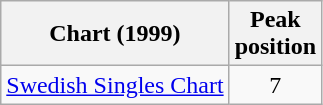<table class="wikitable">
<tr>
<th>Chart (1999)</th>
<th style="text-align:center;">Peak<br>position</th>
</tr>
<tr>
<td align="left"><a href='#'>Swedish Singles Chart</a></td>
<td style="text-align:center;">7</td>
</tr>
</table>
